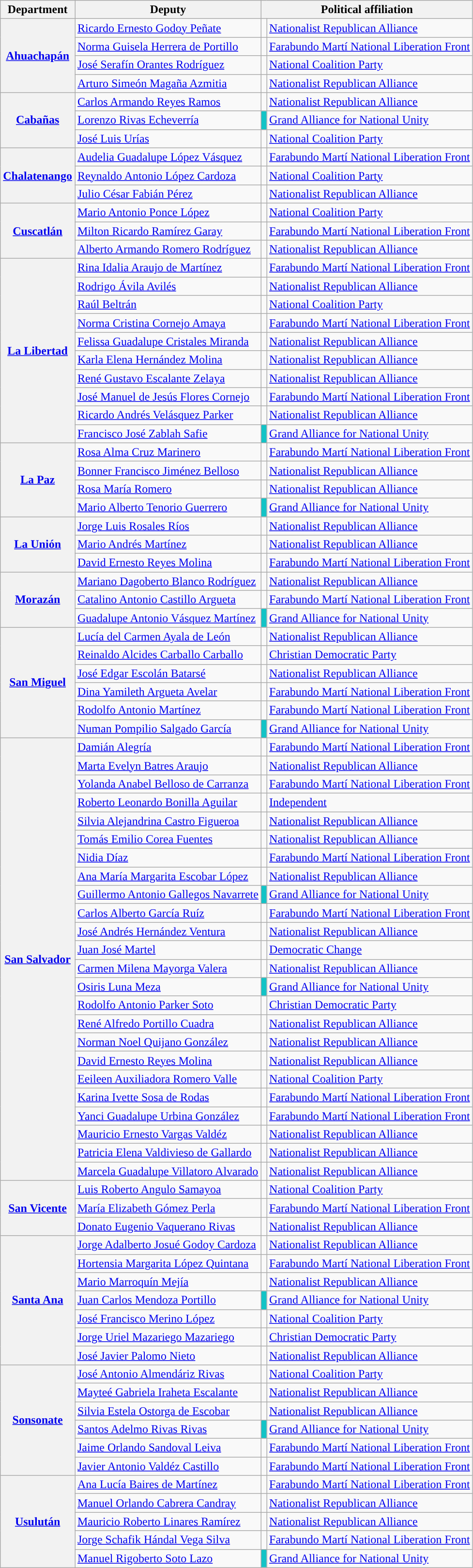<table class="wikitable sortable">
<tr>
<th>Department</th>
<th>Deputy</th>
<th colspan="2">Political affiliation</th>
</tr>
<tr>
<th rowspan="4"><a href='#'>Ahuachapán</a></th>
<td data-sort-value="Godoy Peñate, Ricardo Ernesto"><a href='#'>Ricardo Ernesto Godoy Peñate</a></td>
<td></td>
<td><a href='#'>Nationalist Republican Alliance</a></td>
</tr>
<tr>
<td data-sort-value="Herrera de Portillo, Guisela"><a href='#'>Norma Guisela Herrera de Portillo</a></td>
<td></td>
<td><a href='#'>Farabundo Martí National Liberation Front</a></td>
</tr>
<tr>
<td data-sort-value="Orantes Rodríguez, José Serafín"><a href='#'>José Serafín Orantes Rodríguez</a></td>
<td></td>
<td><a href='#'>National Coalition Party</a></td>
</tr>
<tr>
<td data-sort-value="Magaña, Arturo Simeón"><a href='#'>Arturo Simeón Magaña Azmitia</a></td>
<td></td>
<td><a href='#'>Nationalist Republican Alliance</a></td>
</tr>
<tr>
<th rowspan="3"><a href='#'>Cabañas</a></th>
<td data-sort-value="Reyes Ramos, Carlos Armando"><a href='#'>Carlos Armando Reyes Ramos</a></td>
<td></td>
<td><a href='#'>Nationalist Republican Alliance</a></td>
</tr>
<tr>
<td data-sort-value="Rivas, Lorenzo"><a href='#'>Lorenzo Rivas Echeverría</a></td>
<td bgcolor="#13C3C6"></td>
<td><a href='#'>Grand Alliance for National Unity</a></td>
</tr>
<tr>
<td data-sort-value="Urías, José Luis"><a href='#'>José Luis Urías</a></td>
<td></td>
<td><a href='#'>National Coalition Party</a></td>
</tr>
<tr>
<th rowspan="3"><a href='#'>Chalatenango</a></th>
<td data-sort-value="López, Audelia"><a href='#'>Audelia Guadalupe López Vásquez</a></td>
<td></td>
<td><a href='#'>Farabundo Martí National Liberation Front</a></td>
</tr>
<tr>
<td data-sort-value="López Cardoza, Reynaldo Antonio"><a href='#'>Reynaldo Antonio López Cardoza</a></td>
<td></td>
<td><a href='#'>National Coalition Party</a></td>
</tr>
<tr>
<td data-sort-value="Fabián, Julio"><a href='#'>Julio César Fabián Pérez</a></td>
<td></td>
<td><a href='#'>Nationalist Republican Alliance</a></td>
</tr>
<tr>
<th rowspan="3"><a href='#'>Cuscatlán</a></th>
<td data-sort-value="Ponce López, Mario Antonio"><a href='#'>Mario Antonio Ponce López</a></td>
<td></td>
<td><a href='#'>National Coalition Party</a></td>
</tr>
<tr>
<td data-sort-value="Ramírez Garay, Milton"><a href='#'>Milton Ricardo Ramírez Garay</a></td>
<td></td>
<td><a href='#'>Farabundo Martí National Liberation Front</a></td>
</tr>
<tr>
<td data-sort-value="Romero Rodríguez, Alberto Armando"><a href='#'>Alberto Armando Romero Rodríguez</a></td>
<td></td>
<td><a href='#'>Nationalist Republican Alliance</a></td>
</tr>
<tr>
<th rowspan="10"><a href='#'>La Libertad</a></th>
<td data-sort-value="Araujo, Rina"><a href='#'>Rina Idalia Araujo de Martínez</a></td>
<td></td>
<td><a href='#'>Farabundo Martí National Liberation Front</a></td>
</tr>
<tr>
<td data-sort-value="Ávila Avilés, Rodrigo"><a href='#'>Rodrigo Ávila Avilés</a></td>
<td></td>
<td><a href='#'>Nationalist Republican Alliance</a></td>
</tr>
<tr>
<td data-sort-value="Beltrán, Raúl"><a href='#'>Raúl Beltrán</a></td>
<td></td>
<td><a href='#'>National Coalition Party</a></td>
</tr>
<tr>
<td data-sort-value="Cornejo Amaya, Norma Cristiana"><a href='#'>Norma Cristina Cornejo Amaya</a></td>
<td></td>
<td><a href='#'>Farabundo Martí National Liberation Front</a></td>
</tr>
<tr>
<td data-sort-value="Cristales, Felissa"><a href='#'>Felissa Guadalupe Cristales Miranda</a></td>
<td></td>
<td><a href='#'>Nationalist Republican Alliance</a></td>
</tr>
<tr>
<td data-sort-value="Hernández Molina, Karla Elena"><a href='#'>Karla Elena Hernández Molina</a></td>
<td></td>
<td><a href='#'>Nationalist Republican Alliance</a></td>
</tr>
<tr>
<td data-sort-value="Escalante, René Gustavo"><a href='#'>René Gustavo Escalante Zelaya</a></td>
<td></td>
<td><a href='#'>Nationalist Republican Alliance</a></td>
</tr>
<tr>
<td data-sort-value="Flores Cornejo, José Manuel de Jesús"><a href='#'>José Manuel de Jesús Flores Cornejo</a></td>
<td></td>
<td><a href='#'>Farabundo Martí National Liberation Front</a></td>
</tr>
<tr>
<td data-sort-value="Velásquez Parker, Ricardo Andrés"><a href='#'>Ricardo Andrés Velásquez Parker</a></td>
<td></td>
<td><a href='#'>Nationalist Republican Alliance</a></td>
</tr>
<tr>
<td data-sort-value="Zablah, Francisco"><a href='#'>Francisco José Zablah Safie</a></td>
<td bgcolor="#13C3C6"></td>
<td><a href='#'>Grand Alliance for National Unity</a></td>
</tr>
<tr>
<th rowspan="4"><a href='#'>La Paz</a></th>
<td data-sort-value="Cruz, Rosa"><a href='#'>Rosa Alma Cruz Marinero</a></td>
<td></td>
<td><a href='#'>Farabundo Martí National Liberation Front</a></td>
</tr>
<tr>
<td data-sort-value="Jiménez, Bonner"><a href='#'>Bonner Francisco Jiménez Belloso</a></td>
<td></td>
<td><a href='#'>Nationalist Republican Alliance</a></td>
</tr>
<tr>
<td data-sort-value="Romero, Rosa María"><a href='#'>Rosa María Romero</a></td>
<td></td>
<td><a href='#'>Nationalist Republican Alliance</a></td>
</tr>
<tr>
<td data-sort-value="Tenorio, Mario"><a href='#'>Mario Alberto Tenorio Guerrero</a></td>
<td bgcolor="#13C3C6"></td>
<td><a href='#'>Grand Alliance for National Unity</a></td>
</tr>
<tr>
<th rowspan="3"><a href='#'>La Unión</a></th>
<td data-sort-value="Rosales Ríos, Jorge Luis"><a href='#'>Jorge Luis Rosales Ríos</a></td>
<td></td>
<td><a href='#'>Nationalist Republican Alliance</a></td>
</tr>
<tr>
<td data-sort-value="Martínez, Mario Andrés"><a href='#'>Mario Andrés Martínez</a></td>
<td></td>
<td><a href='#'>Nationalist Republican Alliance</a></td>
</tr>
<tr>
<td data-sort-value="Reyes, Daniel"><a href='#'>David Ernesto Reyes Molina</a></td>
<td></td>
<td><a href='#'>Farabundo Martí National Liberation Front</a></td>
</tr>
<tr>
<th rowspan="3"><a href='#'>Morazán</a></th>
<td data-sort-value="Blanco, Mariano"><a href='#'>Mariano Dagoberto Blanco Rodríguez</a></td>
<td></td>
<td><a href='#'>Nationalist Republican Alliance</a></td>
</tr>
<tr>
<td data-sort-value="Castillo, Catalino"><a href='#'>Catalino Antonio Castillo Argueta</a></td>
<td></td>
<td><a href='#'>Farabundo Martí National Liberation Front</a></td>
</tr>
<tr>
<td data-sort-value="Vázquez, Guadalupe"><a href='#'>Guadalupe Antonio Vásquez Martínez</a></td>
<td bgcolor="#13C3C6"></td>
<td><a href='#'>Grand Alliance for National Unity</a></td>
</tr>
<tr>
<th rowspan="6"><a href='#'>San Miguel</a></th>
<td data-sort-value="Ayala, Lucía"><a href='#'>Lucía del Carmen Ayala de León</a></td>
<td></td>
<td><a href='#'>Nationalist Republican Alliance</a></td>
</tr>
<tr>
<td data-sort-value="Carballo Carballo, Reinaldo Alcides"><a href='#'>Reinaldo Alcides Carballo Carballo</a></td>
<td></td>
<td><a href='#'>Christian Democratic Party</a></td>
</tr>
<tr>
<td data-sort-value="Escolán Batarsé, Edgar"><a href='#'>José Edgar Escolán Batarsé</a></td>
<td></td>
<td><a href='#'>Nationalist Republican Alliance</a></td>
</tr>
<tr>
<td data-sort-value="Argueta Avelar, Dina"><a href='#'>Dina Yamileth Argueta Avelar</a></td>
<td></td>
<td><a href='#'>Farabundo Martí National Liberation Front</a></td>
</tr>
<tr>
<td data-sort-value="Martínez, Rodolfo Antonio"><a href='#'>Rodolfo Antonio Martínez</a></td>
<td></td>
<td><a href='#'>Farabundo Martí National Liberation Front</a></td>
</tr>
<tr>
<td data-sort-value="Salgado García, Numan Pompilio"><a href='#'>Numan Pompilio Salgado García</a></td>
<td bgcolor="#13C3C6"></td>
<td><a href='#'>Grand Alliance for National Unity</a></td>
</tr>
<tr>
<th rowspan="24"><a href='#'>San Salvador</a></th>
<td data-sort-value="Alegría, Damián"><a href='#'>Damián Alegría</a></td>
<td></td>
<td><a href='#'>Farabundo Martí National Liberation Front</a></td>
</tr>
<tr>
<td data-sort-value="Batres Araujo, Marta"><a href='#'>Marta Evelyn Batres Araujo</a></td>
<td></td>
<td><a href='#'>Nationalist Republican Alliance</a></td>
</tr>
<tr>
<td data-sort-value="Belloso de Carranza, Yolanda Anabel"><a href='#'>Yolanda Anabel Belloso de Carranza</a></td>
<td></td>
<td><a href='#'>Farabundo Martí National Liberation Front</a></td>
</tr>
<tr>
<td data-sort-value="Bonilla Aguilar, Roberto"><a href='#'>Roberto Leonardo Bonilla Aguilar</a></td>
<td></td>
<td><a href='#'>Independent</a></td>
</tr>
<tr>
<td data-sort-value="Castro Figueroa, Silvia"><a href='#'>Silvia Alejandrina Castro Figueroa</a></td>
<td></td>
<td><a href='#'>Nationalist Republican Alliance</a></td>
</tr>
<tr>
<td data-sort-value="Corea Fuentes, Tomás"><a href='#'>Tomás Emilio Corea Fuentes</a></td>
<td></td>
<td><a href='#'>Nationalist Republican Alliance</a></td>
</tr>
<tr>
<td data-sort-value="Diaz, Nida"><a href='#'>Nidia Díaz</a></td>
<td></td>
<td><a href='#'>Farabundo Martí National Liberation Front</a></td>
</tr>
<tr>
<td data-sort-value="Escobar López, Ana María Margarita"><a href='#'>Ana María Margarita Escobar López</a></td>
<td></td>
<td><a href='#'>Nationalist Republican Alliance</a></td>
</tr>
<tr>
<td data-sort-value="Gallegos Navarrete, Guillermo Antonio"><a href='#'>Guillermo Antonio Gallegos Navarrete</a></td>
<td bgcolor="#13C3C6"></td>
<td><a href='#'>Grand Alliance for National Unity</a></td>
</tr>
<tr>
<td data-sort-value="García Ruíz, Carlos Alberto"><a href='#'>Carlos Alberto García Ruíz</a></td>
<td></td>
<td><a href='#'>Farabundo Martí National Liberation Front</a></td>
</tr>
<tr>
<td data-sort-value="Hernández Ventura, José"><a href='#'>José Andrés Hernández Ventura</a></td>
<td></td>
<td><a href='#'>Nationalist Republican Alliance</a></td>
</tr>
<tr>
<td data-sort-value="Martel, Juan José"><a href='#'>Juan José Martel</a></td>
<td></td>
<td><a href='#'>Democratic Change</a></td>
</tr>
<tr>
<td data-sort-value="Mayorga, Milena"><a href='#'>Carmen Milena Mayorga Valera</a></td>
<td></td>
<td><a href='#'>Nationalist Republican Alliance</a></td>
</tr>
<tr>
<td data-sort-value="Luna Meza, Orisis"><a href='#'>Osiris Luna Meza</a></td>
<td bgcolor="#13C3C6"></td>
<td><a href='#'>Grand Alliance for National Unity</a></td>
</tr>
<tr>
<td data-sort-value="Parker, Rodolfo"><a href='#'>Rodolfo Antonio Parker Soto</a></td>
<td></td>
<td><a href='#'>Christian Democratic Party</a></td>
</tr>
<tr>
<td data-sort-value="Portillo Cuadra, René Alfredo"><a href='#'>René Alfredo Portillo Cuadra</a></td>
<td></td>
<td><a href='#'>Nationalist Republican Alliance</a></td>
</tr>
<tr>
<td data-sort-value="Quijano, Norman"><a href='#'>Norman Noel Quijano González</a></td>
<td></td>
<td><a href='#'>Nationalist Republican Alliance</a></td>
</tr>
<tr>
<td data-sort-value="Reyes Molina, David"><a href='#'>David Ernesto Reyes Molina</a></td>
<td></td>
<td><a href='#'>Nationalist Republican Alliance</a></td>
</tr>
<tr>
<td data-sort-value="Romero Valle, Eeileen"><a href='#'>Eeileen Auxiliadora Romero Valle</a></td>
<td></td>
<td><a href='#'>National Coalition Party</a></td>
</tr>
<tr>
<td data-sort-value="Sosa, Karina"><a href='#'>Karina Ivette Sosa de Rodas</a></td>
<td></td>
<td><a href='#'>Farabundo Martí National Liberation Front</a></td>
</tr>
<tr>
<td data-sort-value="Urbina González, Yanci"><a href='#'>Yanci Guadalupe Urbina González</a></td>
<td></td>
<td><a href='#'>Farabundo Martí National Liberation Front</a></td>
</tr>
<tr>
<td data-sort-value="Vargas Valdéz, Mauricio"><a href='#'>Mauricio Ernesto Vargas Valdéz</a></td>
<td></td>
<td><a href='#'>Nationalist Republican Alliance</a></td>
</tr>
<tr>
<td data-sort-value="Valdivieso de Gallardo, Patricia"><a href='#'>Patricia Elena Valdivieso de Gallardo</a></td>
<td></td>
<td><a href='#'>Nationalist Republican Alliance</a></td>
</tr>
<tr>
<td data-sort-value="Villatoro Alvarado, Marcela"><a href='#'>Marcela Guadalupe Villatoro Alvarado</a></td>
<td></td>
<td><a href='#'>Nationalist Republican Alliance</a></td>
</tr>
<tr>
<th rowspan="3"><a href='#'>San Vicente</a></th>
<td data-sort-value="Angulo Samayoa, Luis"><a href='#'>Luis Roberto Angulo Samayoa</a></td>
<td></td>
<td><a href='#'>National Coalition Party</a></td>
</tr>
<tr>
<td data-sort-value="Gómez, María"><a href='#'>María Elizabeth Gómez Perla</a></td>
<td></td>
<td><a href='#'>Farabundo Martí National Liberation Front</a></td>
</tr>
<tr>
<td data-sort-value="Vaquerano Rivas, Donato Eugenio"><a href='#'>Donato Eugenio Vaquerano Rivas</a></td>
<td></td>
<td><a href='#'>Nationalist Republican Alliance</a></td>
</tr>
<tr>
<th rowspan="7"><a href='#'>Santa Ana</a></th>
<td data-sort-value="Godoy Cardoza, Jorge"><a href='#'>Jorge Adalberto Josué Godoy Cardoza</a></td>
<td></td>
<td><a href='#'>Nationalist Republican Alliance</a></td>
</tr>
<tr>
<td data-sort-value="López Quintana, Hortensia"><a href='#'>Hortensia Margarita López Quintana</a></td>
<td></td>
<td><a href='#'>Farabundo Martí National Liberation Front</a></td>
</tr>
<tr>
<td data-sort-value="Marroquín Mejía, Mario"><a href='#'>Mario Marroquín Mejía</a></td>
<td></td>
<td><a href='#'>Nationalist Republican Alliance</a></td>
</tr>
<tr>
<td data-sort-value="Mendoza Portillo, Juan Carlos"><a href='#'>Juan Carlos Mendoza Portillo</a></td>
<td bgcolor="#13C3C6"></td>
<td><a href='#'>Grand Alliance for National Unity</a></td>
</tr>
<tr>
<td data-sort-value="Merino López, José"><a href='#'>José Francisco Merino López</a></td>
<td></td>
<td><a href='#'>National Coalition Party</a></td>
</tr>
<tr>
<td data-sort-value="Mazariego Mazariego, Jorge"><a href='#'>Jorge Uriel Mazariego Mazariego</a></td>
<td></td>
<td><a href='#'>Christian Democratic Party</a></td>
</tr>
<tr>
<td data-sort-value="Palomo Nieto, José Javier"><a href='#'>José Javier Palomo Nieto</a></td>
<td></td>
<td><a href='#'>Nationalist Republican Alliance</a></td>
</tr>
<tr>
<th rowspan="6"><a href='#'>Sonsonate</a></th>
<td data-sort-value="Almendáriz Rivas, José"><a href='#'>José Antonio Almendáriz Rivas</a></td>
<td></td>
<td><a href='#'>National Coalition Party</a></td>
</tr>
<tr>
<td data-sort-value="Iraheta Escalante, Mayteé"><a href='#'>Mayteé Gabriela Iraheta Escalante</a></td>
<td></td>
<td><a href='#'>Nationalist Republican Alliance</a></td>
</tr>
<tr>
<td data-sort-value="Ostorga de Escobar, Silvia Estela"><a href='#'>Silvia Estela Ostorga de Escobar</a></td>
<td></td>
<td><a href='#'>Nationalist Republican Alliance</a></td>
</tr>
<tr>
<td data-sort-value="Rivas Rivas, Santos Adelmo"><a href='#'>Santos Adelmo Rivas Rivas</a></td>
<td bgcolor="#13C3C6"></td>
<td><a href='#'>Grand Alliance for National Unity</a></td>
</tr>
<tr>
<td data-sort-value="Sandoval Leiva, Jaime"><a href='#'>Jaime Orlando Sandoval Leiva</a></td>
<td></td>
<td><a href='#'>Farabundo Martí National Liberation Front</a></td>
</tr>
<tr>
<td data-sort-value="Valdéz Castillo, Javier"><a href='#'>Javier Antonio Valdéz Castillo</a></td>
<td></td>
<td><a href='#'>Farabundo Martí National Liberation Front</a></td>
</tr>
<tr>
<th rowspan="5"><a href='#'>Usulután</a></th>
<td data-sort-value="Baires de Martinez, Ana"><a href='#'>Ana Lucía Baires de Martínez</a></td>
<td></td>
<td><a href='#'>Farabundo Martí National Liberation Front</a></td>
</tr>
<tr>
<td data-sort-value="Cabrera Candray, Manuel"><a href='#'>Manuel Orlando Cabrera Candray</a></td>
<td></td>
<td><a href='#'>Nationalist Republican Alliance</a></td>
</tr>
<tr>
<td data-sort-value="Linares Ramírez, Mauricio"><a href='#'>Mauricio Roberto Linares Ramírez</a></td>
<td></td>
<td><a href='#'>Nationalist Republican Alliance</a></td>
</tr>
<tr>
<td data-sort-value="Schafik Hándal Vega Silva, Jorge"><a href='#'>Jorge Schafik Hándal Vega Silva</a></td>
<td></td>
<td><a href='#'>Farabundo Martí National Liberation Front</a></td>
</tr>
<tr>
<td data-sort-value="Soto Lazo, Manuel"><a href='#'>Manuel Rigoberto Soto Lazo</a></td>
<td bgcolor="#13C3C6"></td>
<td><a href='#'>Grand Alliance for National Unity</a></td>
</tr>
</table>
